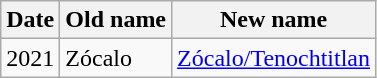<table class="wikitable sortable">
<tr>
<th>Date</th>
<th>Old name</th>
<th>New name</th>
</tr>
<tr>
<td>2021</td>
<td>Zócalo</td>
<td><a href='#'>Zócalo/Tenochtitlan</a></td>
</tr>
</table>
